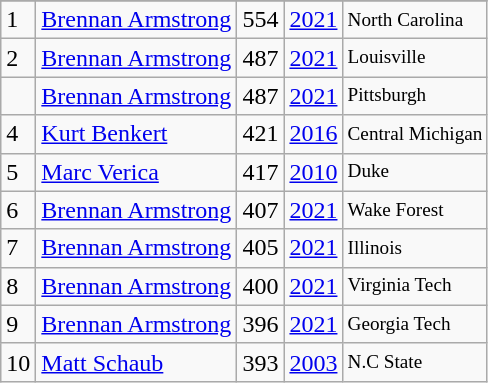<table class="wikitable">
<tr>
</tr>
<tr>
<td>1</td>
<td><a href='#'>Brennan Armstrong</a></td>
<td>554</td>
<td><a href='#'>2021</a></td>
<td style="font-size:80%;">North Carolina</td>
</tr>
<tr>
<td>2</td>
<td><a href='#'>Brennan Armstrong</a></td>
<td>487</td>
<td><a href='#'>2021</a></td>
<td style="font-size:80%;">Louisville</td>
</tr>
<tr>
<td></td>
<td><a href='#'>Brennan Armstrong</a></td>
<td>487</td>
<td><a href='#'>2021</a></td>
<td style="font-size:80%;">Pittsburgh</td>
</tr>
<tr>
<td>4</td>
<td><a href='#'>Kurt Benkert</a></td>
<td>421</td>
<td><a href='#'>2016</a></td>
<td style="font-size:80%;">Central Michigan</td>
</tr>
<tr>
<td>5</td>
<td><a href='#'>Marc Verica</a></td>
<td>417</td>
<td><a href='#'>2010</a></td>
<td style="font-size:80%;">Duke</td>
</tr>
<tr>
<td>6</td>
<td><a href='#'>Brennan Armstrong</a></td>
<td>407</td>
<td><a href='#'>2021</a></td>
<td style="font-size:80%;">Wake Forest</td>
</tr>
<tr>
<td>7</td>
<td><a href='#'>Brennan Armstrong</a></td>
<td>405</td>
<td><a href='#'>2021</a></td>
<td style="font-size:80%;">Illinois</td>
</tr>
<tr>
<td>8</td>
<td><a href='#'>Brennan Armstrong</a></td>
<td>400</td>
<td><a href='#'>2021</a></td>
<td style="font-size:80%;">Virginia Tech</td>
</tr>
<tr>
<td>9</td>
<td><a href='#'>Brennan Armstrong</a></td>
<td>396</td>
<td><a href='#'>2021</a></td>
<td style="font-size:80%;">Georgia Tech</td>
</tr>
<tr>
<td>10</td>
<td><a href='#'>Matt Schaub</a></td>
<td>393</td>
<td><a href='#'>2003</a></td>
<td style="font-size:80%;">N.C State</td>
</tr>
</table>
